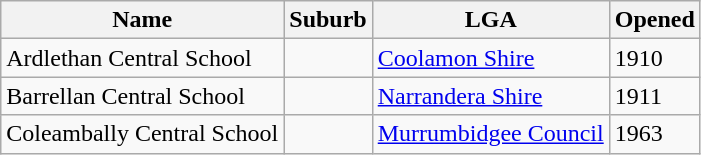<table class="wikitable sortable">
<tr>
<th>Name</th>
<th>Suburb</th>
<th>LGA</th>
<th>Opened</th>
</tr>
<tr>
<td>Ardlethan Central School</td>
<td></td>
<td><a href='#'>Coolamon Shire</a></td>
<td>1910</td>
</tr>
<tr>
<td>Barrellan Central School</td>
<td></td>
<td><a href='#'>Narrandera Shire</a></td>
<td>1911</td>
</tr>
<tr>
<td>Coleambally Central School</td>
<td></td>
<td><a href='#'>Murrumbidgee Council</a></td>
<td>1963</td>
</tr>
</table>
